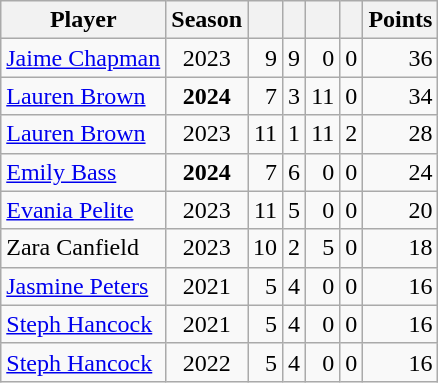<table class="wikitable sortable" style="text-align:right;">
<tr>
<th>Player</th>
<th>Season</th>
<th></th>
<th></th>
<th></th>
<th></th>
<th>Points</th>
</tr>
<tr>
<td align=left><a href='#'>Jaime Chapman</a></td>
<td align=center>2023</td>
<td>9</td>
<td>9</td>
<td>0</td>
<td>0</td>
<td>36</td>
</tr>
<tr>
<td align=left><a href='#'>Lauren Brown</a></td>
<td align=center><strong>2024</strong></td>
<td>7</td>
<td>3</td>
<td>11</td>
<td>0</td>
<td>34</td>
</tr>
<tr>
<td align=left><a href='#'>Lauren Brown</a></td>
<td align=center>2023</td>
<td>11</td>
<td>1</td>
<td>11</td>
<td>2</td>
<td>28</td>
</tr>
<tr>
<td align=left><a href='#'>Emily Bass</a></td>
<td align=center><strong>2024</strong></td>
<td>7</td>
<td>6</td>
<td>0</td>
<td>0</td>
<td>24</td>
</tr>
<tr>
<td align=left><a href='#'>Evania Pelite</a></td>
<td align=center>2023</td>
<td>11</td>
<td>5</td>
<td>0</td>
<td>0</td>
<td>20</td>
</tr>
<tr>
<td align=left>Zara Canfield</td>
<td align=center>2023</td>
<td>10</td>
<td>2</td>
<td>5</td>
<td>0</td>
<td>18</td>
</tr>
<tr>
<td align=left><a href='#'>Jasmine Peters</a></td>
<td align=center>2021</td>
<td>5</td>
<td>4</td>
<td>0</td>
<td>0</td>
<td>16</td>
</tr>
<tr>
<td align=left><a href='#'>Steph Hancock</a></td>
<td align=center>2021</td>
<td>5</td>
<td>4</td>
<td>0</td>
<td>0</td>
<td>16</td>
</tr>
<tr>
<td align=left><a href='#'>Steph Hancock</a></td>
<td align=center>2022</td>
<td>5</td>
<td>4</td>
<td>0</td>
<td>0</td>
<td>16</td>
</tr>
</table>
